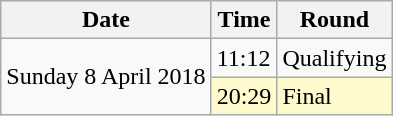<table class="wikitable">
<tr>
<th>Date</th>
<th>Time</th>
<th>Round</th>
</tr>
<tr>
<td rowspan=2>Sunday 8 April 2018</td>
<td>11:12</td>
<td>Qualifying</td>
</tr>
<tr>
<td style=background:lemonchiffon>20:29</td>
<td style=background:lemonchiffon>Final</td>
</tr>
</table>
